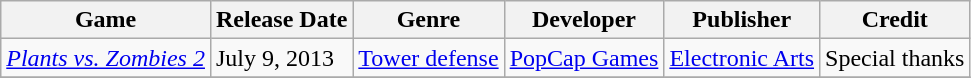<table class="wikitable sortable" width="auto">
<tr>
<th scope="col">Game</th>
<th scope="col">Release Date</th>
<th scope="col">Genre</th>
<th scope="col">Developer</th>
<th scope="col">Publisher</th>
<th scope="col">Credit</th>
</tr>
<tr>
<td><em><a href='#'>Plants vs. Zombies 2</a></em></td>
<td>July 9, 2013</td>
<td><a href='#'>Tower defense</a></td>
<td><a href='#'>PopCap Games</a></td>
<td><a href='#'>Electronic Arts</a></td>
<td>Special thanks</td>
</tr>
<tr>
</tr>
</table>
